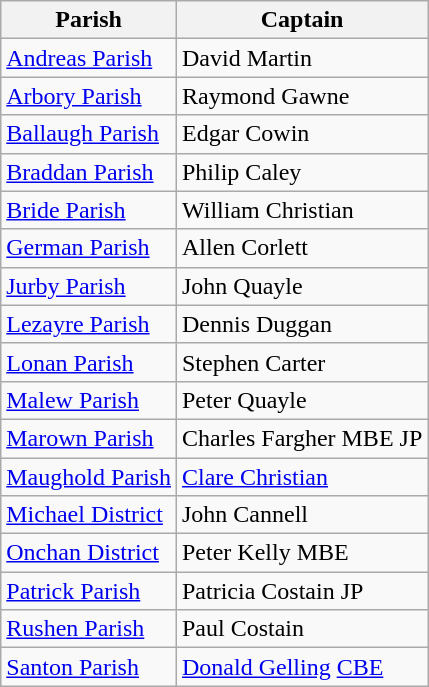<table class="wikitable">
<tr>
<th>Parish</th>
<th>Captain</th>
</tr>
<tr>
<td><a href='#'>Andreas Parish</a></td>
<td>David Martin</td>
</tr>
<tr>
<td><a href='#'>Arbory Parish</a></td>
<td>Raymond Gawne</td>
</tr>
<tr>
<td><a href='#'>Ballaugh Parish</a></td>
<td>Edgar Cowin</td>
</tr>
<tr>
<td><a href='#'>Braddan Parish</a></td>
<td>Philip Caley</td>
</tr>
<tr>
<td><a href='#'>Bride Parish</a></td>
<td>William Christian</td>
</tr>
<tr>
<td><a href='#'>German Parish</a></td>
<td>Allen Corlett</td>
</tr>
<tr>
<td><a href='#'>Jurby Parish</a></td>
<td>John Quayle</td>
</tr>
<tr>
<td><a href='#'>Lezayre Parish</a></td>
<td>Dennis Duggan</td>
</tr>
<tr>
<td><a href='#'>Lonan Parish</a></td>
<td>Stephen Carter</td>
</tr>
<tr>
<td><a href='#'>Malew Parish</a></td>
<td>Peter Quayle</td>
</tr>
<tr>
<td><a href='#'>Marown Parish</a></td>
<td>Charles Fargher MBE JP</td>
</tr>
<tr>
<td><a href='#'>Maughold Parish</a></td>
<td><a href='#'>Clare Christian</a></td>
</tr>
<tr>
<td><a href='#'>Michael District</a></td>
<td>John Cannell</td>
</tr>
<tr>
<td><a href='#'>Onchan District</a></td>
<td>Peter Kelly MBE</td>
</tr>
<tr>
<td><a href='#'>Patrick Parish</a></td>
<td>Patricia Costain JP</td>
</tr>
<tr>
<td><a href='#'>Rushen Parish</a></td>
<td>Paul Costain</td>
</tr>
<tr>
<td><a href='#'>Santon Parish</a></td>
<td><a href='#'>Donald Gelling</a> <a href='#'>CBE</a></td>
</tr>
</table>
